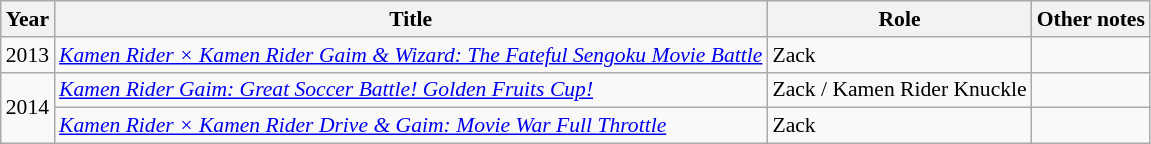<table class="wikitable" style="font-size: 90%;">
<tr>
<th>Year</th>
<th>Title</th>
<th>Role</th>
<th>Other notes</th>
</tr>
<tr>
<td>2013</td>
<td><em><a href='#'>Kamen Rider × Kamen Rider Gaim & Wizard: The Fateful Sengoku Movie Battle</a></em></td>
<td>Zack</td>
<td></td>
</tr>
<tr>
<td rowspan="2">2014</td>
<td><em><a href='#'>Kamen Rider Gaim: Great Soccer Battle! Golden Fruits Cup!</a></em></td>
<td>Zack / Kamen Rider Knuckle</td>
<td></td>
</tr>
<tr>
<td><em><a href='#'>Kamen Rider × Kamen Rider Drive & Gaim: Movie War Full Throttle</a></em></td>
<td>Zack</td>
<td></td>
</tr>
</table>
